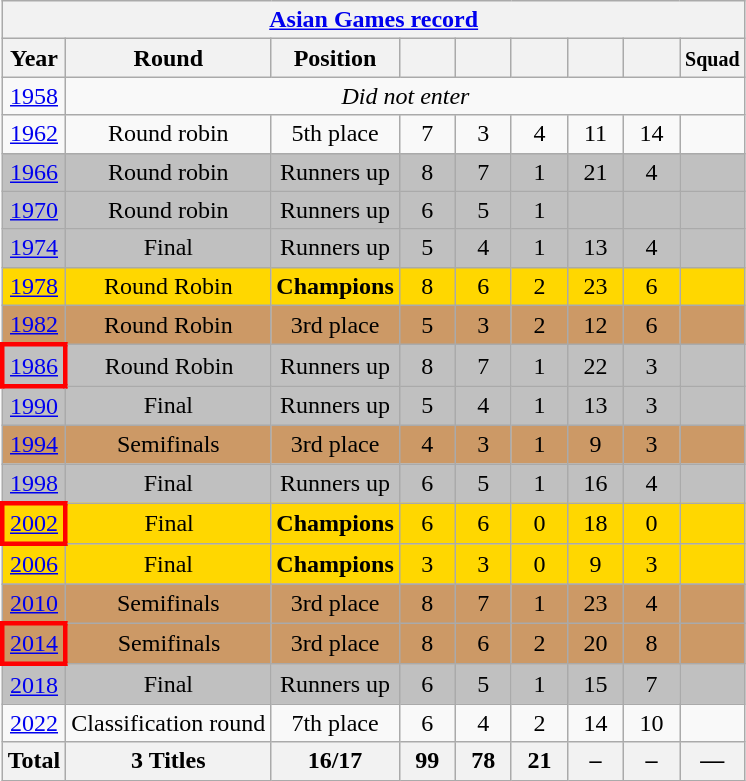<table class="wikitable" style="text-align: center;">
<tr>
<th colspan=9><a href='#'>Asian Games record</a></th>
</tr>
<tr>
<th>Year</th>
<th>Round</th>
<th>Position</th>
<th width=30></th>
<th width=30></th>
<th width=30></th>
<th width=30></th>
<th width=30></th>
<th><small>Squad</small></th>
</tr>
<tr>
<td> <a href='#'>1958</a></td>
<td colspan=8><em>Did not enter</em></td>
</tr>
<tr>
<td> <a href='#'>1962</a></td>
<td>Round robin</td>
<td>5th place</td>
<td>7</td>
<td>3</td>
<td>4</td>
<td>11</td>
<td>14</td>
<td></td>
</tr>
<tr bgcolor=silver>
<td> <a href='#'>1966</a></td>
<td>Round robin</td>
<td> Runners up</td>
<td>8</td>
<td>7</td>
<td>1</td>
<td>21</td>
<td>4</td>
<td></td>
</tr>
<tr bgcolor=silver>
<td> <a href='#'>1970</a></td>
<td>Round robin</td>
<td> Runners up</td>
<td>6</td>
<td>5</td>
<td>1</td>
<td></td>
<td></td>
<td></td>
</tr>
<tr bgcolor=silver>
<td> <a href='#'>1974</a></td>
<td>Final</td>
<td> Runners up</td>
<td>5</td>
<td>4</td>
<td>1</td>
<td>13</td>
<td>4</td>
<td></td>
</tr>
<tr bgcolor=gold>
<td> <a href='#'>1978</a></td>
<td>Round Robin</td>
<td> <strong>Champions</strong></td>
<td>8</td>
<td>6</td>
<td>2</td>
<td>23</td>
<td>6</td>
<td></td>
</tr>
<tr bgcolor=#cc9966>
<td> <a href='#'>1982</a></td>
<td>Round Robin</td>
<td> 3rd place</td>
<td>5</td>
<td>3</td>
<td>2</td>
<td>12</td>
<td>6</td>
<td></td>
</tr>
<tr bgcolor=silver>
<td style="border:3px solid red"> <a href='#'>1986</a></td>
<td>Round Robin</td>
<td> Runners up</td>
<td>8</td>
<td>7</td>
<td>1</td>
<td>22</td>
<td>3</td>
<td></td>
</tr>
<tr bgcolor=silver>
<td> <a href='#'>1990</a></td>
<td>Final</td>
<td> Runners up</td>
<td>5</td>
<td>4</td>
<td>1</td>
<td>13</td>
<td>3</td>
<td></td>
</tr>
<tr bgcolor=#cc9966>
<td> <a href='#'>1994</a></td>
<td>Semifinals</td>
<td> 3rd place</td>
<td>4</td>
<td>3</td>
<td>1</td>
<td>9</td>
<td>3</td>
<td></td>
</tr>
<tr bgcolor=silver>
<td> <a href='#'>1998</a></td>
<td>Final</td>
<td> Runners up</td>
<td>6</td>
<td>5</td>
<td>1</td>
<td>16</td>
<td>4</td>
<td></td>
</tr>
<tr bgcolor=gold>
<td style="border:3px solid red"> <a href='#'>2002</a></td>
<td>Final</td>
<td> <strong>Champions</strong></td>
<td>6</td>
<td>6</td>
<td>0</td>
<td>18</td>
<td>0</td>
<td></td>
</tr>
<tr bgcolor=gold>
<td> <a href='#'>2006</a></td>
<td>Final</td>
<td> <strong>Champions</strong></td>
<td>3</td>
<td>3</td>
<td>0</td>
<td>9</td>
<td>3</td>
<td></td>
</tr>
<tr bgcolor=#cc9966>
<td> <a href='#'>2010</a></td>
<td>Semifinals</td>
<td> 3rd place</td>
<td>8</td>
<td>7</td>
<td>1</td>
<td>23</td>
<td>4</td>
<td></td>
</tr>
<tr bgcolor=#cc9966>
<td style="border:3px solid red"> <a href='#'>2014</a></td>
<td>Semifinals</td>
<td> 3rd place</td>
<td>8</td>
<td>6</td>
<td>2</td>
<td>20</td>
<td>8</td>
<td></td>
</tr>
<tr bgcolor=silver>
<td> <a href='#'>2018</a></td>
<td>Final</td>
<td> Runners up</td>
<td>6</td>
<td>5</td>
<td>1</td>
<td>15</td>
<td>7</td>
<td></td>
</tr>
<tr>
<td> <a href='#'>2022</a></td>
<td>Classification round</td>
<td>7th place</td>
<td>6</td>
<td>4</td>
<td>2</td>
<td>14</td>
<td>10</td>
<td></td>
</tr>
<tr>
<th>Total</th>
<th>3 Titles</th>
<th>16/17</th>
<th>99</th>
<th>78</th>
<th>21</th>
<th>–</th>
<th>–</th>
<th>—</th>
</tr>
</table>
